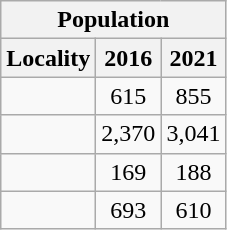<table class="wikitable" style="text-align:center;">
<tr>
<th colspan="3" style="text-align:center; font-weight:bold">Population</th>
</tr>
<tr>
<th style="text-align:center; background:  font-weight:bold">Locality</th>
<th style="text-align:center; background:  font-weight:bold"><strong>2016</strong></th>
<th style="text-align:center; background:  font-weight:bold"><strong>2021</strong></th>
</tr>
<tr>
<td></td>
<td>615</td>
<td>855</td>
</tr>
<tr>
<td></td>
<td>2,370</td>
<td>3,041</td>
</tr>
<tr>
<td></td>
<td>169</td>
<td>188</td>
</tr>
<tr>
<td></td>
<td>693</td>
<td>610</td>
</tr>
</table>
